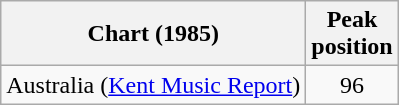<table class="wikitable">
<tr>
<th>Chart (1985)</th>
<th>Peak<br>position</th>
</tr>
<tr>
<td>Australia (<a href='#'>Kent Music Report</a>)</td>
<td style="text-align:center;">96</td>
</tr>
</table>
